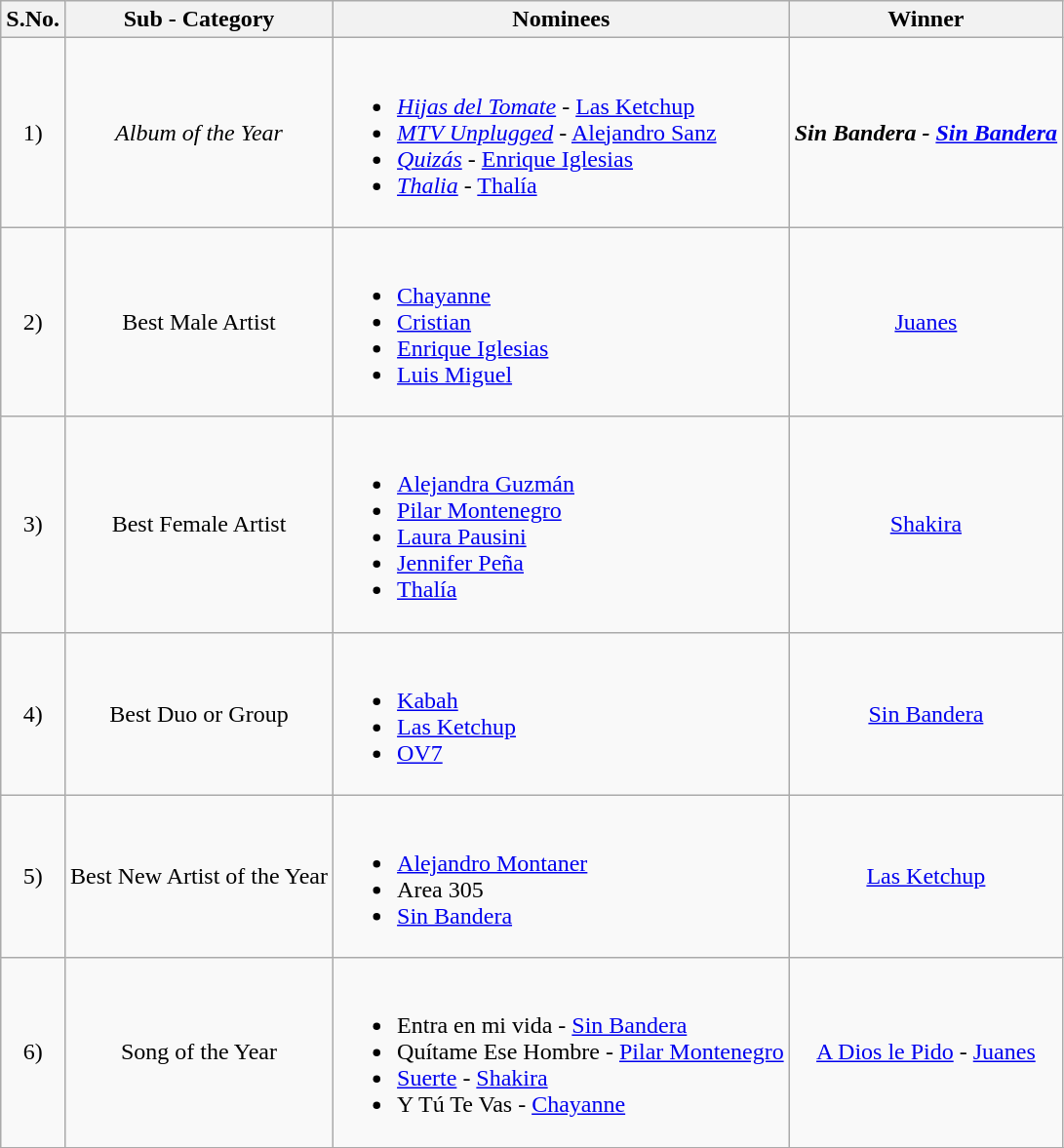<table class="wikitable">
<tr>
<th>S.No.</th>
<th>Sub - Category</th>
<th>Nominees</th>
<th>Winner</th>
</tr>
<tr>
<td align="center">1)</td>
<td rowspan="1" align="center"><em>Album of the Year</em></td>
<td><br><ul><li><em><a href='#'>Hijas del Tomate</a></em> - <a href='#'>Las Ketchup</a></li><li><em><a href='#'>MTV Unplugged</a></em> - <a href='#'>Alejandro Sanz</a></li><li><em><a href='#'>Quizás</a></em> - <a href='#'>Enrique Iglesias</a></li><li><em><a href='#'>Thalia</a></em> - <a href='#'>Thalía</a></li></ul></td>
<td align="center"><strong><em>Sin Bandera<em> - <a href='#'>Sin Bandera</a><strong></td>
</tr>
<tr>
<td align="center">2)</td>
<td rowspan="1" align="center"></em>Best Male Artist<em></td>
<td><br><ul><li><a href='#'>Chayanne</a></li><li><a href='#'>Cristian</a></li><li><a href='#'>Enrique Iglesias</a></li><li><a href='#'>Luis Miguel</a></li></ul></td>
<td align="center"></strong><a href='#'>Juanes</a><strong></td>
</tr>
<tr>
<td align="center">3)</td>
<td rowspan="1" align="center"></em>Best Female Artist<em></td>
<td><br><ul><li><a href='#'>Alejandra Guzmán</a></li><li><a href='#'>Pilar Montenegro</a></li><li><a href='#'>Laura Pausini</a></li><li><a href='#'>Jennifer Peña</a></li><li><a href='#'>Thalía</a></li></ul></td>
<td align="center"></strong><a href='#'>Shakira</a><strong></td>
</tr>
<tr>
<td align="center">4)</td>
<td rowspan="1" align="center"></em>Best Duo or Group<em></td>
<td><br><ul><li><a href='#'>Kabah</a></li><li><a href='#'>Las Ketchup</a></li><li><a href='#'>OV7</a></li></ul></td>
<td align="center"></strong><a href='#'>Sin Bandera</a><strong></td>
</tr>
<tr>
<td align="center">5)</td>
<td rowspan="1" align="center"></em>Best New Artist of the Year<em></td>
<td><br><ul><li><a href='#'>Alejandro Montaner</a></li><li>Area 305</li><li><a href='#'>Sin Bandera</a></li></ul></td>
<td align="center"></strong><a href='#'>Las Ketchup</a><strong></td>
</tr>
<tr>
<td align="center">6)</td>
<td rowspan="1" align="center"></em>Song of the Year<em></td>
<td><br><ul><li>Entra en mi vida - <a href='#'>Sin Bandera</a></li><li>Quítame Ese Hombre - <a href='#'>Pilar Montenegro</a></li><li><a href='#'>Suerte</a> - <a href='#'>Shakira</a></li><li>Y Tú Te Vas - <a href='#'>Chayanne</a></li></ul></td>
<td align="center"></strong><a href='#'>A Dios le Pido</a> - <a href='#'>Juanes</a><strong></td>
</tr>
<tr>
</tr>
</table>
